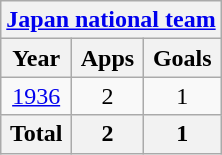<table class="wikitable" style="text-align:center">
<tr>
<th colspan=3><a href='#'>Japan national team</a></th>
</tr>
<tr>
<th>Year</th>
<th>Apps</th>
<th>Goals</th>
</tr>
<tr>
<td><a href='#'>1936</a></td>
<td>2</td>
<td>1</td>
</tr>
<tr>
<th>Total</th>
<th>2</th>
<th>1</th>
</tr>
</table>
